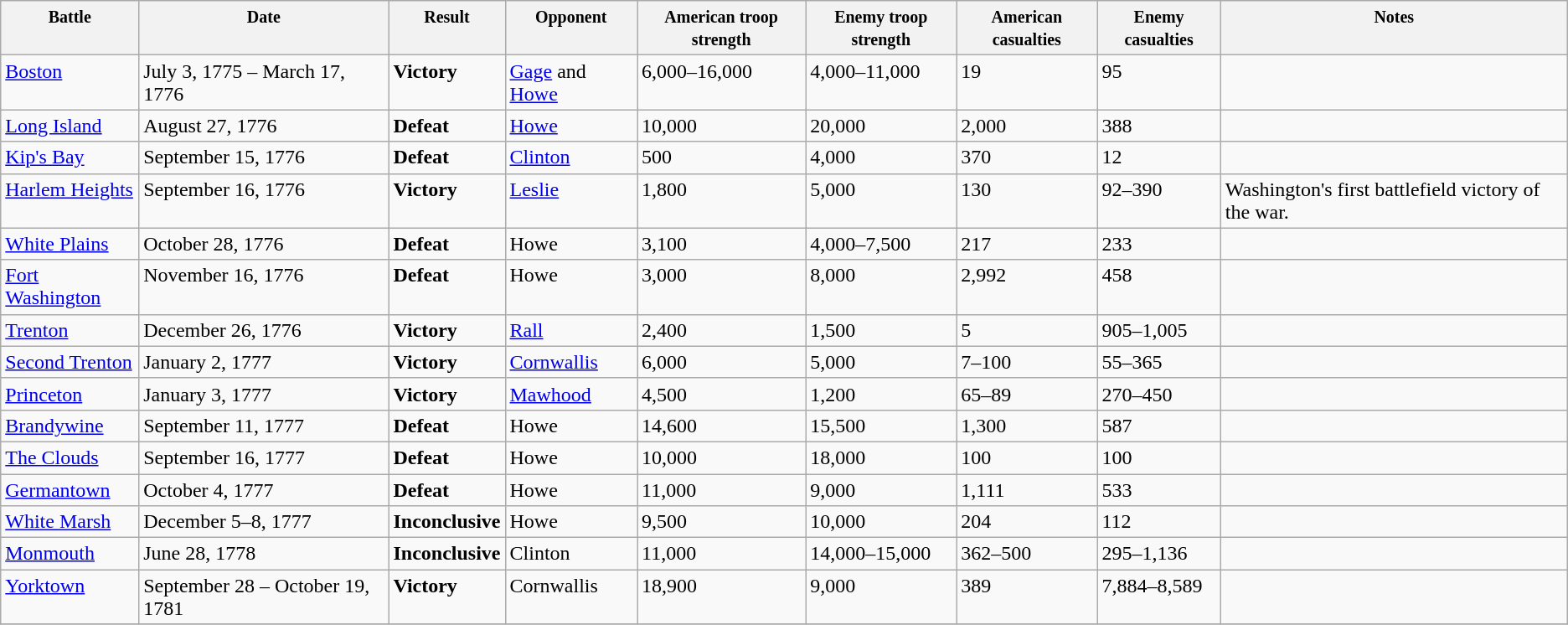<table class="wikitable">
<tr valign="top">
<th><small>Battle</small></th>
<th><small>Date</small></th>
<th><small>Result</small></th>
<th><small>Opponent</small></th>
<th><small>American troop strength</small></th>
<th><small>Enemy troop strength</small></th>
<th><small>American casualties</small></th>
<th><small>Enemy casualties</small></th>
<th><small>Notes</small></th>
</tr>
<tr valign="top">
<td><a href='#'>Boston</a></td>
<td>July 3, 1775 – March 17, 1776</td>
<td><strong>Victory</strong></td>
<td><a href='#'>Gage</a> and <a href='#'>Howe</a></td>
<td>6,000–16,000</td>
<td>4,000–11,000</td>
<td>19</td>
<td>95</td>
<td></td>
</tr>
<tr valign="top">
<td><a href='#'>Long Island</a></td>
<td>August 27, 1776</td>
<td><strong>Defeat</strong></td>
<td><a href='#'>Howe</a></td>
<td>10,000</td>
<td>20,000</td>
<td>2,000</td>
<td>388</td>
<td></td>
</tr>
<tr valign="top">
<td><a href='#'>Kip's Bay</a></td>
<td>September 15, 1776</td>
<td><strong>Defeat</strong></td>
<td><a href='#'>Clinton</a></td>
<td>500</td>
<td>4,000</td>
<td>370</td>
<td>12</td>
<td></td>
</tr>
<tr valign="top">
<td><a href='#'>Harlem Heights</a></td>
<td>September 16, 1776</td>
<td><strong>Victory</strong></td>
<td><a href='#'>Leslie</a></td>
<td>1,800</td>
<td>5,000</td>
<td>130</td>
<td>92–390</td>
<td>Washington's first battlefield victory of the war.</td>
</tr>
<tr valign="top">
<td><a href='#'>White Plains</a></td>
<td>October 28, 1776</td>
<td><strong>Defeat</strong></td>
<td>Howe</td>
<td>3,100</td>
<td>4,000–7,500</td>
<td>217</td>
<td>233</td>
<td></td>
</tr>
<tr valign="top">
<td><a href='#'>Fort Washington</a></td>
<td>November 16, 1776</td>
<td><strong>Defeat</strong></td>
<td>Howe</td>
<td>3,000</td>
<td>8,000</td>
<td>2,992</td>
<td>458</td>
<td></td>
</tr>
<tr valign="top">
<td><a href='#'>Trenton</a></td>
<td>December 26, 1776</td>
<td><strong>Victory</strong></td>
<td><a href='#'>Rall</a></td>
<td>2,400</td>
<td>1,500</td>
<td>5</td>
<td>905–1,005</td>
<td></td>
</tr>
<tr valign="top">
<td><a href='#'>Second Trenton</a></td>
<td>January 2, 1777</td>
<td><strong>Victory</strong></td>
<td><a href='#'>Cornwallis</a></td>
<td>6,000</td>
<td>5,000</td>
<td>7–100</td>
<td>55–365</td>
<td></td>
</tr>
<tr valign="top">
<td><a href='#'>Princeton</a></td>
<td>January 3, 1777</td>
<td><strong>Victory</strong></td>
<td><a href='#'>Mawhood</a></td>
<td>4,500</td>
<td>1,200</td>
<td>65–89</td>
<td>270–450</td>
<td></td>
</tr>
<tr valign="top">
<td><a href='#'>Brandywine</a></td>
<td>September 11, 1777</td>
<td><strong>Defeat</strong></td>
<td>Howe</td>
<td>14,600</td>
<td>15,500</td>
<td>1,300</td>
<td>587</td>
<td></td>
</tr>
<tr valign="top">
<td><a href='#'>The Clouds</a></td>
<td>September 16, 1777</td>
<td><strong>Defeat</strong></td>
<td>Howe</td>
<td>10,000</td>
<td>18,000</td>
<td>100</td>
<td>100</td>
<td></td>
</tr>
<tr valign="top">
<td><a href='#'>Germantown</a></td>
<td>October 4, 1777</td>
<td><strong>Defeat</strong></td>
<td>Howe</td>
<td>11,000</td>
<td>9,000</td>
<td>1,111</td>
<td>533</td>
<td></td>
</tr>
<tr valign="top">
<td><a href='#'>White Marsh</a></td>
<td>December 5–8, 1777</td>
<td><strong>Inconclusive</strong></td>
<td>Howe</td>
<td>9,500</td>
<td>10,000</td>
<td>204</td>
<td>112</td>
<td></td>
</tr>
<tr valign="top">
<td><a href='#'>Monmouth</a></td>
<td>June 28, 1778</td>
<td><strong>Inconclusive</strong></td>
<td>Clinton</td>
<td>11,000</td>
<td>14,000–15,000</td>
<td>362–500</td>
<td>295–1,136</td>
<td></td>
</tr>
<tr valign="top">
<td><a href='#'>Yorktown</a></td>
<td>September 28 – October 19, 1781</td>
<td><strong>Victory</strong></td>
<td>Cornwallis</td>
<td>18,900</td>
<td>9,000</td>
<td>389</td>
<td>7,884–8,589</td>
<td></td>
</tr>
<tr valign="top">
</tr>
</table>
